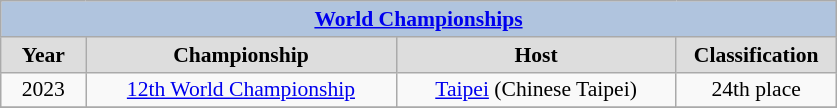<table class="wikitable" style=font-size:90%>
<tr align=center style="background:#B0C4DE;">
<td colspan=4><strong><a href='#'>World Championships</a></strong></td>
</tr>
<tr align=center bgcolor="#dddddd">
<td width=50><strong>Year</strong></td>
<td width=200><strong>Championship</strong></td>
<td width=180><strong>Host</strong></td>
<td width=100><strong>Classification</strong></td>
</tr>
<tr align=center>
<td>2023</td>
<td><a href='#'>12th World Championship</a></td>
<td><a href='#'>Taipei</a> (Chinese Taipei)</td>
<td align="center">24th place</td>
</tr>
<tr align=center>
</tr>
</table>
